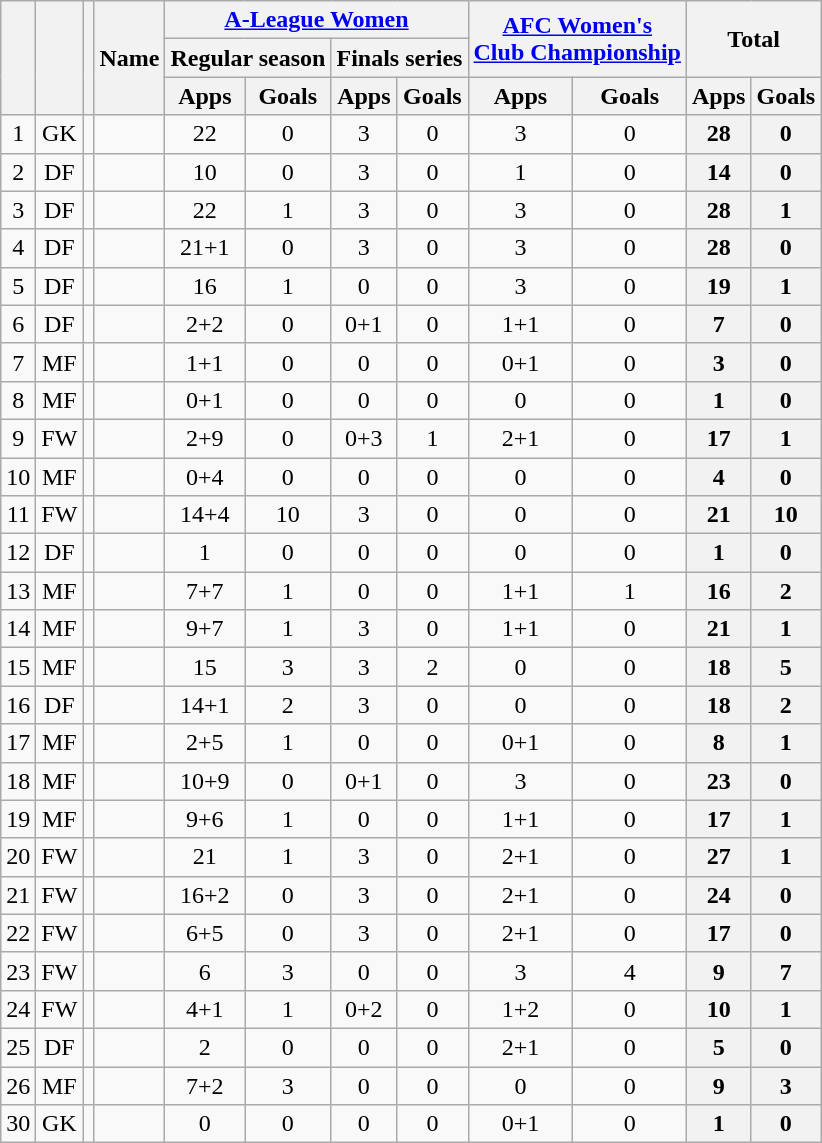<table class="wikitable sortable" style="text-align:center;">
<tr>
<th rowspan="3"></th>
<th rowspan="3"></th>
<th rowspan="3"></th>
<th rowspan="3">Name</th>
<th colspan="4"><a href='#'>A-League Women</a></th>
<th colspan="2"; rowspan="2"><a href='#'>AFC Women's<br>Club Championship</a></th>
<th colspan="2"; rowspan="2">Total</th>
</tr>
<tr>
<th colspan="2">Regular season</th>
<th colspan="2">Finals series</th>
</tr>
<tr>
<th>Apps</th>
<th>Goals</th>
<th>Apps</th>
<th>Goals</th>
<th>Apps</th>
<th>Goals</th>
<th>Apps</th>
<th>Goals</th>
</tr>
<tr>
<td>1</td>
<td>GK</td>
<td></td>
<td align="left"><br></td>
<td>22</td>
<td>0<br></td>
<td>3</td>
<td>0<br></td>
<td>3</td>
<td>0<br></td>
<th>28</th>
<th>0</th>
</tr>
<tr>
<td>2</td>
<td>DF</td>
<td></td>
<td align="left"><br></td>
<td>10</td>
<td>0<br></td>
<td>3</td>
<td>0<br></td>
<td>1</td>
<td>0<br></td>
<th>14</th>
<th>0</th>
</tr>
<tr>
<td>3</td>
<td>DF</td>
<td></td>
<td align="left"><br></td>
<td>22</td>
<td>1<br></td>
<td>3</td>
<td>0<br></td>
<td>3</td>
<td>0<br></td>
<th>28</th>
<th>1</th>
</tr>
<tr>
<td>4</td>
<td>DF</td>
<td></td>
<td align="left"><br></td>
<td>21+1</td>
<td>0<br></td>
<td>3</td>
<td>0<br></td>
<td>3</td>
<td>0<br></td>
<th>28</th>
<th>0</th>
</tr>
<tr>
<td>5</td>
<td>DF</td>
<td></td>
<td align="left"><br></td>
<td>16</td>
<td>1<br></td>
<td>0</td>
<td>0<br></td>
<td>3</td>
<td>0<br></td>
<th>19</th>
<th>1</th>
</tr>
<tr>
<td>6</td>
<td>DF</td>
<td></td>
<td align="left"><br></td>
<td>2+2</td>
<td>0<br></td>
<td>0+1</td>
<td>0<br></td>
<td>1+1</td>
<td>0<br></td>
<th>7</th>
<th>0</th>
</tr>
<tr>
<td>7</td>
<td>MF</td>
<td></td>
<td align="left"><br></td>
<td>1+1</td>
<td>0<br></td>
<td>0</td>
<td>0<br></td>
<td>0+1</td>
<td>0<br></td>
<th>3</th>
<th>0</th>
</tr>
<tr>
<td>8</td>
<td>MF</td>
<td></td>
<td align="left"><br></td>
<td>0+1</td>
<td>0<br></td>
<td>0</td>
<td>0<br></td>
<td>0</td>
<td>0<br></td>
<th>1</th>
<th>0</th>
</tr>
<tr>
<td>9</td>
<td>FW</td>
<td></td>
<td align="left"><br></td>
<td>2+9</td>
<td>0<br></td>
<td>0+3</td>
<td>1<br></td>
<td>2+1</td>
<td>0<br></td>
<th>17</th>
<th>1</th>
</tr>
<tr>
<td>10</td>
<td>MF</td>
<td></td>
<td align="left"><br></td>
<td>0+4</td>
<td>0<br></td>
<td>0</td>
<td>0<br></td>
<td>0</td>
<td>0<br></td>
<th>4</th>
<th>0</th>
</tr>
<tr>
<td>11</td>
<td>FW</td>
<td></td>
<td align="left"><br></td>
<td>14+4</td>
<td>10<br></td>
<td>3</td>
<td>0<br></td>
<td>0</td>
<td>0<br></td>
<th>21</th>
<th>10</th>
</tr>
<tr>
<td>12</td>
<td>DF</td>
<td></td>
<td align="left"><br></td>
<td>1</td>
<td>0<br></td>
<td>0</td>
<td>0<br></td>
<td>0</td>
<td>0<br></td>
<th>1</th>
<th>0</th>
</tr>
<tr>
<td>13</td>
<td>MF</td>
<td></td>
<td align="left"><br></td>
<td>7+7</td>
<td>1<br></td>
<td>0</td>
<td>0<br></td>
<td>1+1</td>
<td>1<br></td>
<th>16</th>
<th>2</th>
</tr>
<tr>
<td>14</td>
<td>MF</td>
<td></td>
<td align="left"><br></td>
<td>9+7</td>
<td>1<br></td>
<td>3</td>
<td>0<br></td>
<td>1+1</td>
<td>0<br></td>
<th>21</th>
<th>1</th>
</tr>
<tr>
<td>15</td>
<td>MF</td>
<td></td>
<td align="left"><br></td>
<td>15</td>
<td>3<br></td>
<td>3</td>
<td>2<br></td>
<td>0</td>
<td>0<br></td>
<th>18</th>
<th>5</th>
</tr>
<tr>
<td>16</td>
<td>DF</td>
<td></td>
<td align="left"><br></td>
<td>14+1</td>
<td>2<br></td>
<td>3</td>
<td>0<br></td>
<td>0</td>
<td>0<br></td>
<th>18</th>
<th>2</th>
</tr>
<tr>
<td>17</td>
<td>MF</td>
<td></td>
<td align="left"><br></td>
<td>2+5</td>
<td>1<br></td>
<td>0</td>
<td>0<br></td>
<td>0+1</td>
<td>0<br></td>
<th>8</th>
<th>1</th>
</tr>
<tr>
<td>18</td>
<td>MF</td>
<td></td>
<td align="left"><br></td>
<td>10+9</td>
<td>0<br></td>
<td>0+1</td>
<td>0<br></td>
<td>3</td>
<td>0<br></td>
<th>23</th>
<th>0</th>
</tr>
<tr>
<td>19</td>
<td>MF</td>
<td></td>
<td align="left"><br></td>
<td>9+6</td>
<td>1<br></td>
<td>0</td>
<td>0<br></td>
<td>1+1</td>
<td>0<br></td>
<th>17</th>
<th>1</th>
</tr>
<tr>
<td>20</td>
<td>FW</td>
<td></td>
<td align="left"><br></td>
<td>21</td>
<td>1<br></td>
<td>3</td>
<td>0<br></td>
<td>2+1</td>
<td>0<br></td>
<th>27</th>
<th>1</th>
</tr>
<tr>
<td>21</td>
<td>FW</td>
<td></td>
<td align="left"><br></td>
<td>16+2</td>
<td>0<br></td>
<td>3</td>
<td>0<br></td>
<td>2+1</td>
<td>0<br></td>
<th>24</th>
<th>0</th>
</tr>
<tr>
<td>22</td>
<td>FW</td>
<td></td>
<td align="left"><br></td>
<td>6+5</td>
<td>0<br></td>
<td>3</td>
<td>0<br></td>
<td>2+1</td>
<td>0<br></td>
<th>17</th>
<th>0</th>
</tr>
<tr>
<td>23</td>
<td>FW</td>
<td></td>
<td align="left"><br></td>
<td>6</td>
<td>3<br></td>
<td>0</td>
<td>0<br></td>
<td>3</td>
<td>4<br></td>
<th>9</th>
<th>7</th>
</tr>
<tr>
<td>24</td>
<td>FW</td>
<td></td>
<td align="left"><br></td>
<td>4+1</td>
<td>1<br></td>
<td>0+2</td>
<td>0<br></td>
<td>1+2</td>
<td>0<br></td>
<th>10</th>
<th>1</th>
</tr>
<tr>
<td>25</td>
<td>DF</td>
<td></td>
<td align="left"><br></td>
<td>2</td>
<td>0<br></td>
<td>0</td>
<td>0<br></td>
<td>2+1</td>
<td>0<br></td>
<th>5</th>
<th>0</th>
</tr>
<tr>
<td>26</td>
<td>MF</td>
<td></td>
<td align="left"><br></td>
<td>7+2</td>
<td>3<br></td>
<td>0</td>
<td>0<br></td>
<td>0</td>
<td>0<br></td>
<th>9</th>
<th>3</th>
</tr>
<tr>
<td>30</td>
<td>GK</td>
<td></td>
<td align="left"><br></td>
<td>0</td>
<td>0<br></td>
<td>0</td>
<td>0<br></td>
<td>0+1</td>
<td>0<br></td>
<th>1</th>
<th>0</th>
</tr>
</table>
